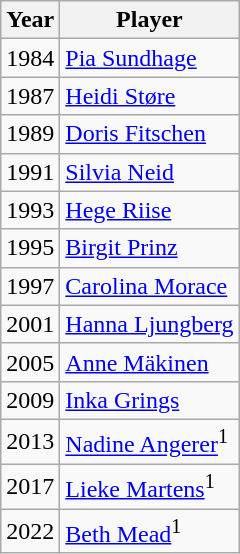<table class="wikitable">
<tr>
<th>Year</th>
<th>Player</th>
</tr>
<tr>
<td>1984</td>
<td> <a href='#'>Pia Sundhage</a></td>
</tr>
<tr>
<td>1987</td>
<td> <a href='#'>Heidi Støre</a></td>
</tr>
<tr>
<td>1989</td>
<td> <a href='#'>Doris Fitschen</a></td>
</tr>
<tr>
<td>1991</td>
<td> <a href='#'>Silvia Neid</a></td>
</tr>
<tr>
<td>1993</td>
<td> <a href='#'>Hege Riise</a></td>
</tr>
<tr>
<td>1995</td>
<td> <a href='#'>Birgit Prinz</a></td>
</tr>
<tr>
<td>1997</td>
<td> <a href='#'>Carolina Morace</a></td>
</tr>
<tr>
<td>2001</td>
<td> <a href='#'>Hanna Ljungberg</a></td>
</tr>
<tr>
<td>2005</td>
<td> <a href='#'>Anne Mäkinen</a></td>
</tr>
<tr>
<td>2009</td>
<td> <a href='#'>Inka Grings</a></td>
</tr>
<tr>
<td>2013</td>
<td> <a href='#'>Nadine Angerer</a><sup>1</sup></td>
</tr>
<tr>
<td>2017</td>
<td> <a href='#'>Lieke Martens</a><sup>1</sup></td>
</tr>
<tr>
<td>2022</td>
<td> <a href='#'>Beth Mead</a><sup>1</sup></td>
</tr>
</table>
